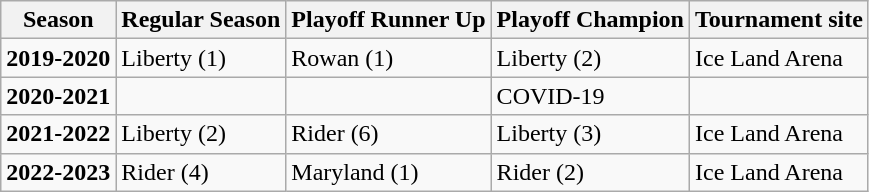<table class="wikitable">
<tr>
<th>Season</th>
<th>Regular Season</th>
<th>Playoff Runner Up</th>
<th>Playoff Champion</th>
<th>Tournament site</th>
</tr>
<tr>
<td><strong>2019-2020</strong></td>
<td>Liberty (1)</td>
<td>Rowan (1)</td>
<td>Liberty (2)</td>
<td>Ice Land Arena</td>
</tr>
<tr>
<td><strong>2020-2021</strong></td>
<td></td>
<td></td>
<td>COVID-19</td>
<td></td>
</tr>
<tr>
<td><strong>2021-2022</strong></td>
<td>Liberty (2)</td>
<td>Rider (6)</td>
<td>Liberty (3)</td>
<td>Ice Land Arena</td>
</tr>
<tr>
<td><strong>2022-2023</strong></td>
<td>Rider (4)</td>
<td>Maryland (1)</td>
<td>Rider (2)</td>
<td>Ice Land Arena</td>
</tr>
</table>
